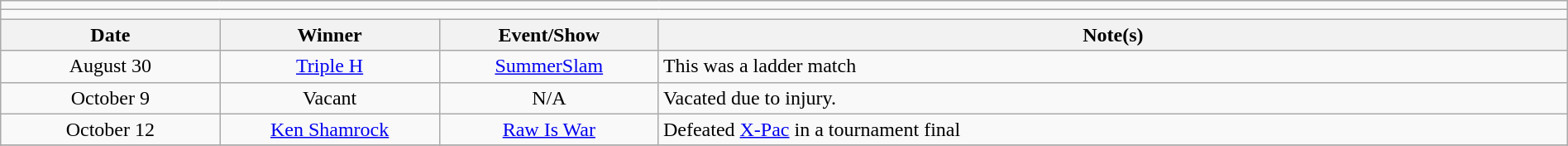<table class="wikitable" style="text-align:center; width:100%;">
<tr>
<td colspan="5"></td>
</tr>
<tr>
<td colspan="5"><strong></strong></td>
</tr>
<tr>
<th width=14%>Date</th>
<th width=14%>Winner</th>
<th width=14%>Event/Show</th>
<th width=58%>Note(s)</th>
</tr>
<tr>
<td>August 30</td>
<td><a href='#'>Triple H</a></td>
<td><a href='#'>SummerSlam</a></td>
<td align=left>This was a ladder match</td>
</tr>
<tr>
<td>October 9</td>
<td>Vacant</td>
<td>N/A</td>
<td align=left>Vacated due to injury.</td>
</tr>
<tr>
<td>October 12</td>
<td><a href='#'>Ken Shamrock</a></td>
<td><a href='#'>Raw Is War</a></td>
<td align=left>Defeated <a href='#'>X-Pac</a> in a tournament final</td>
</tr>
<tr>
</tr>
</table>
